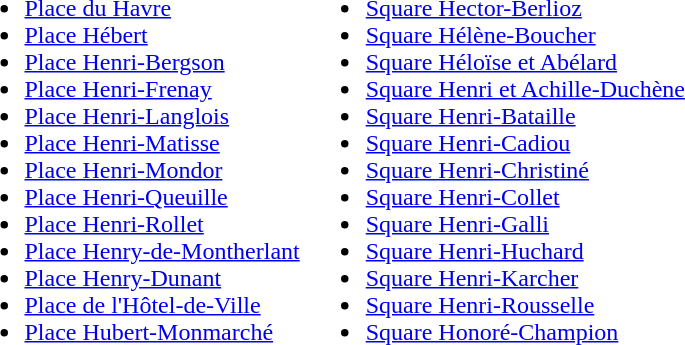<table>
<tr>
<td valign="top"><br><ul><li><a href='#'>Place du Havre</a></li><li><a href='#'>Place Hébert</a></li><li><a href='#'>Place Henri-Bergson</a></li><li><a href='#'>Place Henri-Frenay</a></li><li><a href='#'>Place Henri-Langlois</a></li><li><a href='#'>Place Henri-Matisse</a></li><li><a href='#'>Place Henri-Mondor</a></li><li><a href='#'>Place Henri-Queuille</a></li><li><a href='#'>Place Henri-Rollet</a></li><li><a href='#'>Place Henry-de-Montherlant</a></li><li><a href='#'>Place Henry-Dunant</a></li><li><a href='#'>Place de l'Hôtel-de-Ville</a></li><li><a href='#'>Place Hubert-Monmarché</a></li></ul></td>
<td valign="top"><br><ul><li><a href='#'>Square Hector-Berlioz</a></li><li><a href='#'>Square Hélène-Boucher</a></li><li><a href='#'>Square Héloïse et Abélard</a></li><li><a href='#'>Square Henri et Achille-Duchène</a></li><li><a href='#'>Square Henri-Bataille</a></li><li><a href='#'>Square Henri-Cadiou</a></li><li><a href='#'>Square Henri-Christiné</a></li><li><a href='#'>Square Henri-Collet</a></li><li><a href='#'>Square Henri-Galli</a></li><li><a href='#'>Square Henri-Huchard</a></li><li><a href='#'>Square Henri-Karcher</a></li><li><a href='#'>Square Henri-Rousselle</a></li><li><a href='#'>Square Honoré-Champion</a></li></ul></td>
</tr>
</table>
